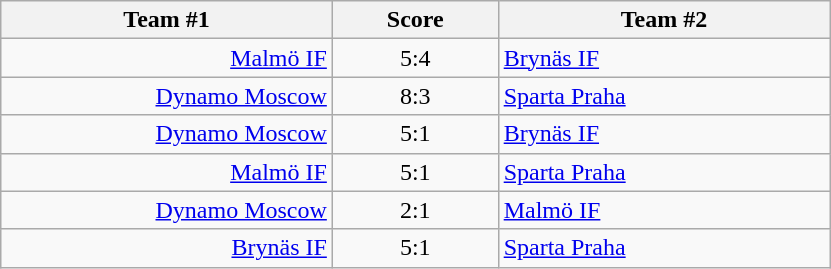<table class="wikitable" style="text-align: center;">
<tr>
<th width=22%>Team #1</th>
<th width=11%>Score</th>
<th width=22%>Team #2</th>
</tr>
<tr>
<td style="text-align: right;"><a href='#'>Malmö IF</a> </td>
<td>5:4</td>
<td style="text-align: left;"> <a href='#'>Brynäs IF</a></td>
</tr>
<tr>
<td style="text-align: right;"><a href='#'>Dynamo Moscow</a> </td>
<td>8:3</td>
<td style="text-align: left;"> <a href='#'>Sparta Praha</a></td>
</tr>
<tr>
<td style="text-align: right;"><a href='#'>Dynamo Moscow</a> </td>
<td>5:1</td>
<td style="text-align: left;"> <a href='#'>Brynäs IF</a></td>
</tr>
<tr>
<td style="text-align: right;"><a href='#'>Malmö IF</a> </td>
<td>5:1</td>
<td style="text-align: left;"> <a href='#'>Sparta Praha</a></td>
</tr>
<tr>
<td style="text-align: right;"><a href='#'>Dynamo Moscow</a> </td>
<td>2:1</td>
<td style="text-align: left;"> <a href='#'>Malmö IF</a></td>
</tr>
<tr>
<td style="text-align: right;"><a href='#'>Brynäs IF</a> </td>
<td>5:1</td>
<td style="text-align: left;"> <a href='#'>Sparta Praha</a></td>
</tr>
</table>
